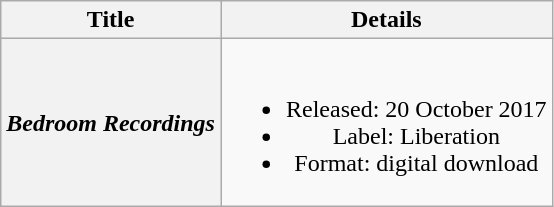<table class="wikitable plainrowheaders" style="text-align:center;" border="1">
<tr>
<th>Title</th>
<th>Details</th>
</tr>
<tr>
<th scope="row"><em>Bedroom Recordings</em></th>
<td><br><ul><li>Released: 20 October 2017</li><li>Label: Liberation</li><li>Format: digital download</li></ul></td>
</tr>
</table>
